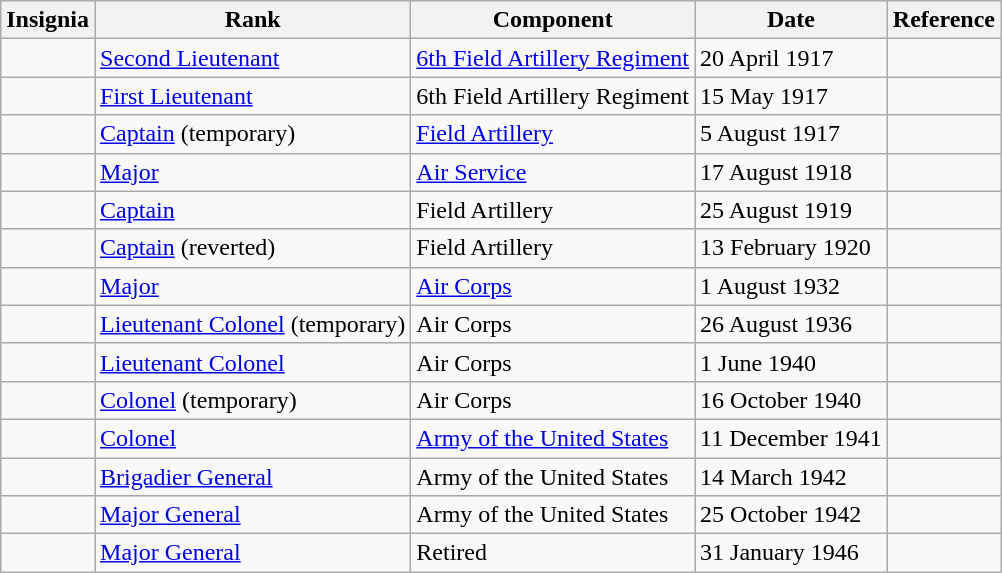<table class="wikitable">
<tr>
<th>Insignia</th>
<th>Rank</th>
<th>Component</th>
<th>Date</th>
<th>Reference</th>
</tr>
<tr>
<td></td>
<td><a href='#'>Second Lieutenant</a></td>
<td><a href='#'>6th Field Artillery Regiment</a></td>
<td>20 April 1917</td>
<td></td>
</tr>
<tr>
<td></td>
<td><a href='#'>First Lieutenant</a></td>
<td>6th Field Artillery Regiment</td>
<td>15 May 1917</td>
<td></td>
</tr>
<tr>
<td></td>
<td><a href='#'>Captain</a> (temporary)</td>
<td><a href='#'>Field Artillery</a></td>
<td>5 August 1917</td>
<td></td>
</tr>
<tr>
<td></td>
<td><a href='#'>Major</a></td>
<td><a href='#'>Air Service</a></td>
<td>17 August 1918</td>
<td></td>
</tr>
<tr>
<td></td>
<td><a href='#'>Captain</a></td>
<td>Field Artillery</td>
<td>25 August 1919</td>
<td></td>
</tr>
<tr>
<td></td>
<td><a href='#'>Captain</a> (reverted)</td>
<td>Field Artillery</td>
<td>13 February 1920</td>
<td></td>
</tr>
<tr>
<td></td>
<td><a href='#'>Major</a></td>
<td><a href='#'>Air Corps</a></td>
<td>1 August 1932</td>
<td></td>
</tr>
<tr>
<td></td>
<td><a href='#'>Lieutenant Colonel</a> (temporary)</td>
<td>Air Corps</td>
<td>26 August 1936</td>
<td></td>
</tr>
<tr>
<td></td>
<td><a href='#'>Lieutenant Colonel</a></td>
<td>Air Corps</td>
<td>1 June 1940</td>
<td></td>
</tr>
<tr>
<td></td>
<td><a href='#'>Colonel</a> (temporary)</td>
<td>Air Corps</td>
<td>16 October 1940</td>
<td></td>
</tr>
<tr>
<td></td>
<td><a href='#'>Colonel</a></td>
<td><a href='#'>Army of the United States</a></td>
<td>11 December 1941</td>
<td></td>
</tr>
<tr>
<td></td>
<td><a href='#'>Brigadier General</a></td>
<td>Army of the United States</td>
<td>14 March 1942</td>
<td></td>
</tr>
<tr>
<td></td>
<td><a href='#'>Major General</a></td>
<td>Army of the United States</td>
<td>25 October 1942</td>
<td></td>
</tr>
<tr>
<td></td>
<td><a href='#'>Major General</a></td>
<td>Retired</td>
<td>31 January 1946</td>
<td></td>
</tr>
</table>
